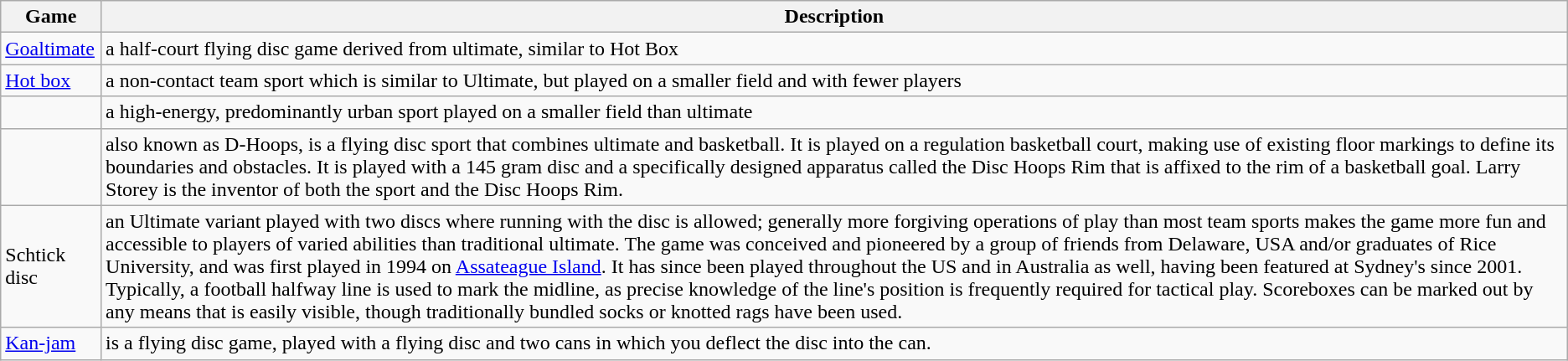<table class="wikitable">
<tr>
<th>Game</th>
<th>Description</th>
</tr>
<tr>
<td><a href='#'>Goaltimate</a></td>
<td>a half-court flying disc game derived from ultimate, similar to Hot Box</td>
</tr>
<tr>
<td><a href='#'>Hot box</a></td>
<td>a non-contact team sport which is similar to Ultimate, but played on a smaller field and with fewer players</td>
</tr>
<tr>
<td></td>
<td>a high-energy, predominantly urban sport played on a smaller field than ultimate</td>
</tr>
<tr>
<td></td>
<td>also known as D-Hoops, is a flying disc sport that combines ultimate and basketball. It is played on a regulation basketball court, making use of existing floor markings to define its boundaries and obstacles. It is played with a 145 gram disc and a specifically designed apparatus called the Disc Hoops Rim that is affixed to the rim of a basketball goal. Larry Storey is the inventor of both the sport and the Disc Hoops Rim.</td>
</tr>
<tr>
<td>Schtick disc</td>
<td>an Ultimate variant played with two discs where running with the disc is allowed; generally more forgiving operations of play than most team sports makes the game more fun and accessible to players of varied abilities than traditional ultimate. The game was conceived and pioneered by a group of friends from Delaware, USA and/or graduates of Rice University, and was first played in 1994 on <a href='#'>Assateague Island</a>. It has since been played throughout the US and in Australia as well, having been featured at Sydney's  since 2001. Typically, a football halfway line is used to mark the midline, as precise knowledge of the line's position is frequently required for tactical play. Scoreboxes can be marked out by any means that is easily visible, though traditionally bundled socks or knotted rags have been used.</td>
</tr>
<tr>
<td><a href='#'>Kan-jam</a></td>
<td>is a flying disc game, played with a flying disc and two cans in which you deflect the disc into the can.</td>
</tr>
</table>
